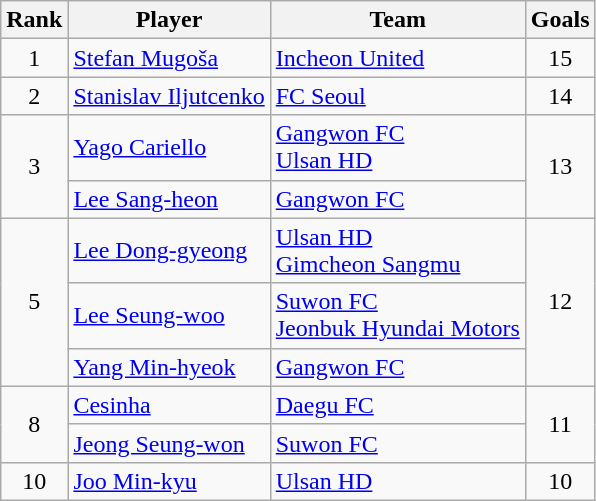<table class="wikitable">
<tr>
<th>Rank</th>
<th>Player</th>
<th>Team</th>
<th>Goals</th>
</tr>
<tr>
<td align=center>1</td>
<td> <a href='#'>Stefan Mugoša</a></td>
<td><a href='#'>Incheon United</a></td>
<td align=center>15</td>
</tr>
<tr>
<td align=center>2</td>
<td> <a href='#'>Stanislav Iljutcenko</a></td>
<td><a href='#'>FC Seoul</a></td>
<td align=center>14</td>
</tr>
<tr>
<td align=center rowspan=2>3</td>
<td> <a href='#'>Yago Cariello</a></td>
<td><a href='#'>Gangwon FC</a><br><a href='#'>Ulsan HD</a></td>
<td align=center rowspan=2>13</td>
</tr>
<tr>
<td> <a href='#'>Lee Sang-heon</a></td>
<td><a href='#'>Gangwon FC</a></td>
</tr>
<tr>
<td align=center rowspan=3>5</td>
<td> <a href='#'>Lee Dong-gyeong</a></td>
<td><a href='#'>Ulsan HD</a><br><a href='#'>Gimcheon Sangmu</a></td>
<td align=center rowspan=3>12</td>
</tr>
<tr>
<td> <a href='#'>Lee Seung-woo</a></td>
<td><a href='#'>Suwon FC</a><br><a href='#'>Jeonbuk Hyundai Motors</a></td>
</tr>
<tr>
<td> <a href='#'>Yang Min-hyeok</a></td>
<td><a href='#'>Gangwon FC</a></td>
</tr>
<tr>
<td align=center rowspan=2>8</td>
<td> <a href='#'>Cesinha</a></td>
<td><a href='#'>Daegu FC</a></td>
<td align=center rowspan=2>11</td>
</tr>
<tr>
<td> <a href='#'>Jeong Seung-won</a></td>
<td><a href='#'>Suwon FC</a></td>
</tr>
<tr>
<td align=center>10</td>
<td> <a href='#'>Joo Min-kyu</a></td>
<td><a href='#'>Ulsan HD</a></td>
<td align=center>10</td>
</tr>
</table>
